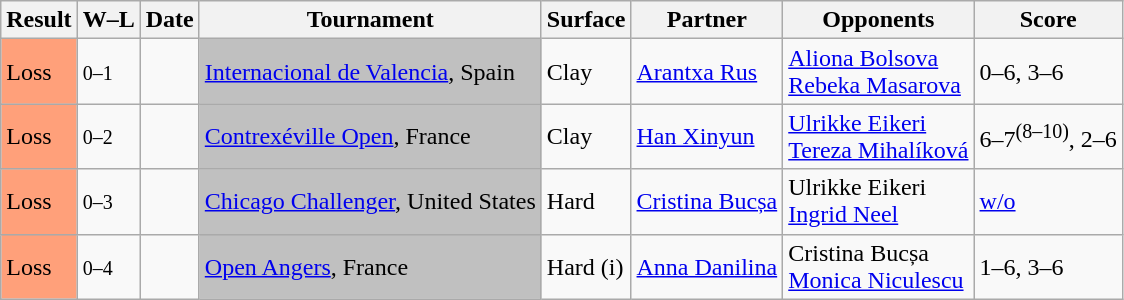<table class="sortable wikitable">
<tr>
<th>Result</th>
<th class="unsortable">W–L</th>
<th>Date</th>
<th>Tournament</th>
<th>Surface</th>
<th>Partner</th>
<th>Opponents</th>
<th class="unsortable">Score</th>
</tr>
<tr>
<td style="background:#ffa07a;">Loss</td>
<td><small>0–1</small></td>
<td><a href='#'></a></td>
<td style=background:silver><a href='#'>Internacional de Valencia</a>, Spain</td>
<td>Clay</td>
<td> <a href='#'>Arantxa Rus</a></td>
<td> <a href='#'>Aliona Bolsova</a> <br>  <a href='#'>Rebeka Masarova</a></td>
<td>0–6, 3–6</td>
</tr>
<tr>
<td style="background:#ffa07a;">Loss</td>
<td><small>0–2</small></td>
<td><a href='#'></a></td>
<td style=background:silver><a href='#'>Contrexéville Open</a>, France</td>
<td>Clay</td>
<td> <a href='#'>Han Xinyun</a></td>
<td> <a href='#'>Ulrikke Eikeri</a> <br>  <a href='#'>Tereza Mihalíková</a></td>
<td>6–7<sup>(8–10)</sup>, 2–6</td>
</tr>
<tr>
<td style="background:#ffa07a;">Loss</td>
<td><small>0–3</small></td>
<td><a href='#'></a></td>
<td style=background:silver><a href='#'>Chicago Challenger</a>, United States</td>
<td>Hard</td>
<td> <a href='#'>Cristina Bucșa</a></td>
<td> Ulrikke Eikeri <br>  <a href='#'>Ingrid Neel</a></td>
<td><a href='#'>w/o</a></td>
</tr>
<tr>
<td style="background:#ffa07a;">Loss</td>
<td><small>0–4</small></td>
<td><a href='#'></a></td>
<td style="background:silver;"><a href='#'>Open Angers</a>, France</td>
<td>Hard (i)</td>
<td> <a href='#'>Anna Danilina</a></td>
<td> Cristina Bucșa <br>  <a href='#'>Monica Niculescu</a></td>
<td>1–6, 3–6</td>
</tr>
</table>
